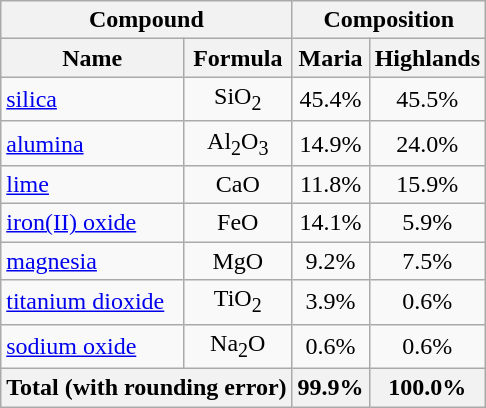<table class="wikitable floatleft" style="text-align:center;">
<tr>
<th colspan=2>Compound</th>
<th colspan=2>Composition</th>
</tr>
<tr>
<th>Name</th>
<th>Formula</th>
<th>Maria</th>
<th>Highlands</th>
</tr>
<tr>
<td style=text-align:left><a href='#'>silica</a></td>
<td>SiO<sub>2</sub></td>
<td>45.4%</td>
<td>45.5%</td>
</tr>
<tr>
<td style=text-align:left><a href='#'>alumina</a></td>
<td>Al<sub>2</sub>O<sub>3</sub></td>
<td>14.9%</td>
<td>24.0%</td>
</tr>
<tr>
<td style=text-align:left><a href='#'>lime</a></td>
<td>CaO</td>
<td>11.8%</td>
<td>15.9%</td>
</tr>
<tr>
<td style=text-align:left><a href='#'>iron(II) oxide</a></td>
<td>FeO</td>
<td>14.1%</td>
<td>5.9%</td>
</tr>
<tr>
<td style=text-align:left><a href='#'>magnesia</a></td>
<td>MgO</td>
<td>9.2%</td>
<td>7.5%</td>
</tr>
<tr>
<td style=text-align:left><a href='#'>titanium dioxide</a></td>
<td>TiO<sub>2</sub></td>
<td>3.9%</td>
<td>0.6%</td>
</tr>
<tr>
<td style=text-align:left><a href='#'>sodium oxide</a></td>
<td>Na<sub>2</sub>O</td>
<td>0.6%</td>
<td>0.6%</td>
</tr>
<tr>
<th colspan=2>Total (with rounding error)</th>
<th>99.9%</th>
<th>100.0%</th>
</tr>
</table>
